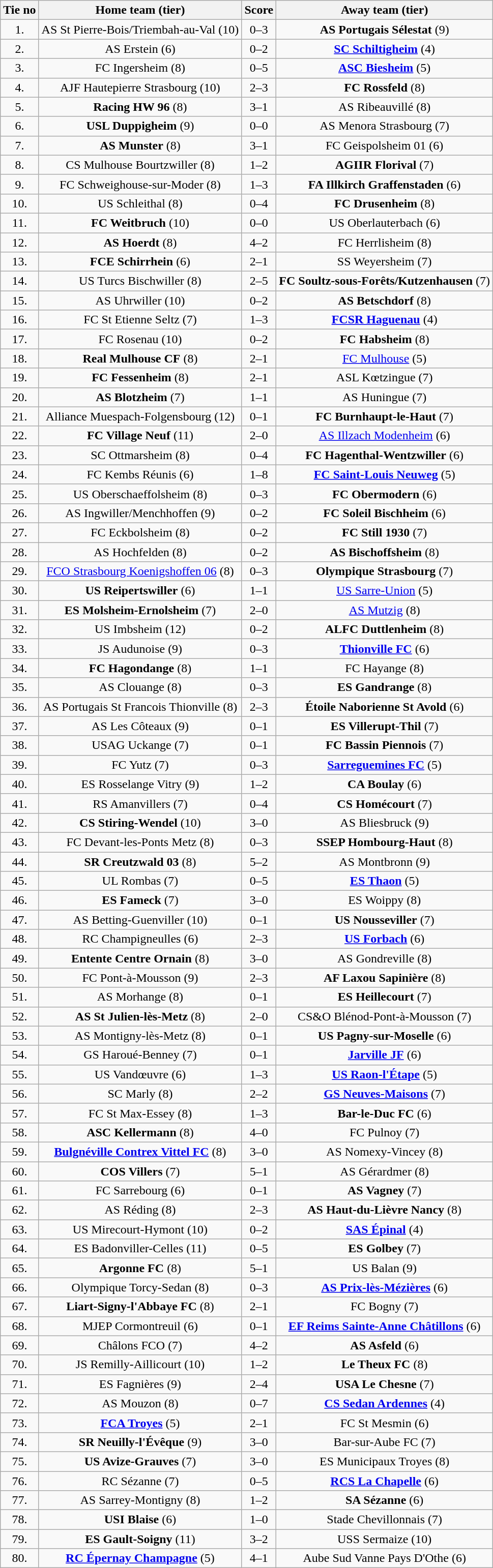<table class="wikitable" style="text-align: center">
<tr>
<th>Tie no</th>
<th>Home team (tier)</th>
<th>Score</th>
<th>Away team (tier)</th>
</tr>
<tr>
<td>1.</td>
<td>AS St Pierre-Bois/Triembah-au-Val (10)</td>
<td>0–3</td>
<td><strong>AS Portugais Sélestat</strong> (9)</td>
</tr>
<tr>
<td>2.</td>
<td>AS Erstein (6)</td>
<td>0–2 </td>
<td><strong><a href='#'>SC Schiltigheim</a></strong> (4)</td>
</tr>
<tr>
<td>3.</td>
<td>FC Ingersheim (8)</td>
<td>0–5</td>
<td><strong><a href='#'>ASC Biesheim</a></strong> (5)</td>
</tr>
<tr>
<td>4.</td>
<td>AJF Hautepierre Strasbourg (10)</td>
<td>2–3</td>
<td><strong>FC Rossfeld</strong> (8)</td>
</tr>
<tr>
<td>5.</td>
<td><strong>Racing HW 96</strong> (8)</td>
<td>3–1</td>
<td>AS Ribeauvillé (8)</td>
</tr>
<tr>
<td>6.</td>
<td><strong>USL Duppigheim</strong> (9)</td>
<td>0–0 </td>
<td>AS Menora Strasbourg (7)</td>
</tr>
<tr>
<td>7.</td>
<td><strong>AS Munster</strong> (8)</td>
<td>3–1</td>
<td>FC Geispolsheim 01 (6)</td>
</tr>
<tr>
<td>8.</td>
<td>CS Mulhouse Bourtzwiller (8)</td>
<td>1–2 </td>
<td><strong>AGIIR Florival</strong> (7)</td>
</tr>
<tr>
<td>9.</td>
<td>FC Schweighouse-sur-Moder (8)</td>
<td>1–3 </td>
<td><strong>FA Illkirch Graffenstaden</strong> (6)</td>
</tr>
<tr>
<td>10.</td>
<td>US Schleithal (8)</td>
<td>0–4</td>
<td><strong>FC Drusenheim</strong> (8)</td>
</tr>
<tr>
<td>11.</td>
<td><strong>FC Weitbruch</strong> (10)</td>
<td>0–0 </td>
<td>US Oberlauterbach (6)</td>
</tr>
<tr>
<td>12.</td>
<td><strong>AS Hoerdt</strong> (8)</td>
<td>4–2</td>
<td>FC Herrlisheim (8)</td>
</tr>
<tr>
<td>13.</td>
<td><strong>FCE Schirrhein</strong> (6)</td>
<td>2–1</td>
<td>SS Weyersheim (7)</td>
</tr>
<tr>
<td>14.</td>
<td>US Turcs Bischwiller (8)</td>
<td>2–5</td>
<td><strong>FC Soultz-sous-Forêts/Kutzenhausen</strong> (7)</td>
</tr>
<tr>
<td>15.</td>
<td>AS Uhrwiller (10)</td>
<td>0–2</td>
<td><strong>AS Betschdorf</strong> (8)</td>
</tr>
<tr>
<td>16.</td>
<td>FC St Etienne Seltz (7)</td>
<td>1–3</td>
<td><strong><a href='#'>FCSR Haguenau</a></strong> (4)</td>
</tr>
<tr>
<td>17.</td>
<td>FC Rosenau (10)</td>
<td>0–2 </td>
<td><strong>FC Habsheim</strong> (8)</td>
</tr>
<tr>
<td>18.</td>
<td><strong>Real Mulhouse CF</strong> (8)</td>
<td>2–1</td>
<td><a href='#'>FC Mulhouse</a> (5)</td>
</tr>
<tr>
<td>19.</td>
<td><strong>FC Fessenheim</strong> (8)</td>
<td>2–1 </td>
<td>ASL Kœtzingue (7)</td>
</tr>
<tr>
<td>20.</td>
<td><strong>AS Blotzheim</strong> (7)</td>
<td>1–1 </td>
<td>AS Huningue (7)</td>
</tr>
<tr>
<td>21.</td>
<td>Alliance Muespach-Folgensbourg (12)</td>
<td>0–1</td>
<td><strong>FC Burnhaupt-le-Haut</strong> (7)</td>
</tr>
<tr>
<td>22.</td>
<td><strong>FC Village Neuf</strong> (11)</td>
<td>2–0</td>
<td><a href='#'>AS Illzach Modenheim</a> (6)</td>
</tr>
<tr>
<td>23.</td>
<td>SC Ottmarsheim (8)</td>
<td>0–4</td>
<td><strong>FC Hagenthal-Wentzwiller</strong> (6)</td>
</tr>
<tr>
<td>24.</td>
<td>FC Kembs Réunis (6)</td>
<td>1–8</td>
<td><strong><a href='#'>FC Saint-Louis Neuweg</a></strong> (5)</td>
</tr>
<tr>
<td>25.</td>
<td>US Oberschaeffolsheim (8)</td>
<td>0–3</td>
<td><strong>FC Obermodern</strong> (6)</td>
</tr>
<tr>
<td>26.</td>
<td>AS Ingwiller/Menchhoffen (9)</td>
<td>0–2</td>
<td><strong>FC Soleil Bischheim</strong> (6)</td>
</tr>
<tr>
<td>27.</td>
<td>FC Eckbolsheim (8)</td>
<td>0–2</td>
<td><strong>FC Still 1930</strong> (7)</td>
</tr>
<tr>
<td>28.</td>
<td>AS Hochfelden (8)</td>
<td>0–2</td>
<td><strong>AS Bischoffsheim</strong> (8)</td>
</tr>
<tr>
<td>29.</td>
<td><a href='#'>FCO Strasbourg Koenigshoffen 06</a> (8)</td>
<td>0–3</td>
<td><strong>Olympique Strasbourg</strong> (7)</td>
</tr>
<tr>
<td>30.</td>
<td><strong>US Reipertswiller</strong> (6)</td>
<td>1–1 </td>
<td><a href='#'>US Sarre-Union</a> (5)</td>
</tr>
<tr>
<td>31.</td>
<td><strong>ES Molsheim-Ernolsheim</strong> (7)</td>
<td>2–0</td>
<td><a href='#'>AS Mutzig</a> (8)</td>
</tr>
<tr>
<td>32.</td>
<td>US Imbsheim (12)</td>
<td>0–2</td>
<td><strong>ALFC Duttlenheim</strong> (8)</td>
</tr>
<tr>
<td>33.</td>
<td>JS Audunoise (9)</td>
<td>0–3</td>
<td><strong><a href='#'>Thionville FC</a></strong> (6)</td>
</tr>
<tr>
<td>34.</td>
<td><strong>FC Hagondange</strong> (8)</td>
<td>1–1 </td>
<td>FC Hayange (8)</td>
</tr>
<tr>
<td>35.</td>
<td>AS Clouange (8)</td>
<td>0–3</td>
<td><strong>ES Gandrange</strong> (8)</td>
</tr>
<tr>
<td>36.</td>
<td>AS Portugais St Francois Thionville (8)</td>
<td>2–3</td>
<td><strong>Étoile Naborienne St Avold</strong> (6)</td>
</tr>
<tr>
<td>37.</td>
<td>AS Les Côteaux (9)</td>
<td>0–1</td>
<td><strong>ES Villerupt-Thil</strong> (7)</td>
</tr>
<tr>
<td>38.</td>
<td>USAG Uckange (7)</td>
<td>0–1</td>
<td><strong>FC Bassin Piennois</strong> (7)</td>
</tr>
<tr>
<td>39.</td>
<td>FC Yutz (7)</td>
<td>0–3</td>
<td><strong><a href='#'>Sarreguemines FC</a></strong> (5)</td>
</tr>
<tr>
<td>40.</td>
<td>ES Rosselange Vitry (9)</td>
<td>1–2 </td>
<td><strong>CA Boulay</strong> (6)</td>
</tr>
<tr>
<td>41.</td>
<td>RS Amanvillers (7)</td>
<td>0–4</td>
<td><strong>CS Homécourt</strong> (7)</td>
</tr>
<tr>
<td>42.</td>
<td><strong>CS Stiring-Wendel</strong> (10)</td>
<td>3–0</td>
<td>AS Bliesbruck (9)</td>
</tr>
<tr>
<td>43.</td>
<td>FC Devant-les-Ponts Metz (8)</td>
<td>0–3</td>
<td><strong>SSEP Hombourg-Haut</strong> (8)</td>
</tr>
<tr>
<td>44.</td>
<td><strong>SR Creutzwald 03</strong> (8)</td>
<td>5–2</td>
<td>AS Montbronn (9)</td>
</tr>
<tr>
<td>45.</td>
<td>UL Rombas (7)</td>
<td>0–5</td>
<td><strong><a href='#'>ES Thaon</a></strong> (5)</td>
</tr>
<tr>
<td>46.</td>
<td><strong>ES Fameck</strong> (7)</td>
<td>3–0</td>
<td>ES Woippy (8)</td>
</tr>
<tr>
<td>47.</td>
<td>AS Betting-Guenviller (10)</td>
<td>0–1</td>
<td><strong>US Nousseviller</strong> (7)</td>
</tr>
<tr>
<td>48.</td>
<td>RC Champigneulles (6)</td>
<td>2–3 </td>
<td><strong><a href='#'>US Forbach</a></strong> (6)</td>
</tr>
<tr>
<td>49.</td>
<td><strong>Entente Centre Ornain</strong> (8)</td>
<td>3–0</td>
<td>AS Gondreville (8)</td>
</tr>
<tr>
<td>50.</td>
<td>FC Pont-à-Mousson (9)</td>
<td>2–3</td>
<td><strong>AF Laxou Sapinière</strong> (8)</td>
</tr>
<tr>
<td>51.</td>
<td>AS Morhange (8)</td>
<td>0–1</td>
<td><strong>ES Heillecourt</strong> (7)</td>
</tr>
<tr>
<td>52.</td>
<td><strong>AS St Julien-lès-Metz</strong> (8)</td>
<td>2–0</td>
<td>CS&O Blénod-Pont-à-Mousson (7)</td>
</tr>
<tr>
<td>53.</td>
<td>AS Montigny-lès-Metz (8)</td>
<td>0–1 </td>
<td><strong>US Pagny-sur-Moselle</strong> (6)</td>
</tr>
<tr>
<td>54.</td>
<td>GS Haroué-Benney (7)</td>
<td>0–1</td>
<td><strong><a href='#'>Jarville JF</a></strong> (6)</td>
</tr>
<tr>
<td>55.</td>
<td>US Vandœuvre (6)</td>
<td>1–3</td>
<td><strong><a href='#'>US Raon-l'Étape</a></strong> (5)</td>
</tr>
<tr>
<td>56.</td>
<td>SC Marly (8)</td>
<td>2–2 </td>
<td><strong><a href='#'>GS Neuves-Maisons</a></strong> (7)</td>
</tr>
<tr>
<td>57.</td>
<td>FC St Max-Essey (8)</td>
<td>1–3</td>
<td><strong>Bar-le-Duc FC</strong> (6)</td>
</tr>
<tr>
<td>58.</td>
<td><strong>ASC Kellermann</strong> (8)</td>
<td>4–0</td>
<td>FC Pulnoy (7)</td>
</tr>
<tr>
<td>59.</td>
<td><strong><a href='#'>Bulgnéville Contrex Vittel FC</a></strong> (8)</td>
<td>3–0</td>
<td>AS Nomexy-Vincey (8)</td>
</tr>
<tr>
<td>60.</td>
<td><strong>COS Villers</strong> (7)</td>
<td>5–1</td>
<td>AS Gérardmer (8)</td>
</tr>
<tr>
<td>61.</td>
<td>FC Sarrebourg (6)</td>
<td>0–1</td>
<td><strong>AS Vagney</strong> (7)</td>
</tr>
<tr>
<td>62.</td>
<td>AS Réding (8)</td>
<td>2–3</td>
<td><strong>AS Haut-du-Lièvre Nancy</strong> (8)</td>
</tr>
<tr>
<td>63.</td>
<td>US Mirecourt-Hymont (10)</td>
<td>0–2</td>
<td><strong><a href='#'>SAS Épinal</a></strong> (4)</td>
</tr>
<tr>
<td>64.</td>
<td>ES Badonviller-Celles (11)</td>
<td>0–5</td>
<td><strong>ES Golbey</strong> (7)</td>
</tr>
<tr>
<td>65.</td>
<td><strong>Argonne FC</strong> (8)</td>
<td>5–1</td>
<td>US Balan (9)</td>
</tr>
<tr>
<td>66.</td>
<td>Olympique Torcy-Sedan (8)</td>
<td>0–3</td>
<td><strong><a href='#'>AS Prix-lès-Mézières</a></strong> (6)</td>
</tr>
<tr>
<td>67.</td>
<td><strong>Liart-Signy-l'Abbaye FC</strong> (8)</td>
<td>2–1</td>
<td>FC Bogny (7)</td>
</tr>
<tr>
<td>68.</td>
<td>MJEP Cormontreuil (6)</td>
<td>0–1</td>
<td><strong><a href='#'>EF Reims Sainte-Anne Châtillons</a></strong> (6)</td>
</tr>
<tr>
<td>69.</td>
<td>Châlons FCO (7)</td>
<td>4–2</td>
<td><strong>AS Asfeld</strong> (6)</td>
</tr>
<tr>
<td>70.</td>
<td>JS Remilly-Aillicourt (10)</td>
<td>1–2</td>
<td><strong>Le Theux FC</strong> (8)</td>
</tr>
<tr>
<td>71.</td>
<td>ES Fagnières (9)</td>
<td>2–4</td>
<td><strong>USA Le Chesne</strong> (7)</td>
</tr>
<tr>
<td>72.</td>
<td>AS Mouzon (8)</td>
<td>0–7</td>
<td><strong><a href='#'>CS Sedan Ardennes</a></strong> (4)</td>
</tr>
<tr>
<td>73.</td>
<td><strong><a href='#'>FCA Troyes</a></strong> (5)</td>
<td>2–1</td>
<td>FC St Mesmin (6)</td>
</tr>
<tr>
<td>74.</td>
<td><strong>SR Neuilly-l'Évêque</strong> (9)</td>
<td>3–0</td>
<td>Bar-sur-Aube FC (7)</td>
</tr>
<tr>
<td>75.</td>
<td><strong>US Avize-Grauves</strong> (7)</td>
<td>3–0</td>
<td>ES Municipaux Troyes (8)</td>
</tr>
<tr>
<td>76.</td>
<td>RC Sézanne (7)</td>
<td>0–5</td>
<td><strong><a href='#'>RCS La Chapelle</a></strong> (6)</td>
</tr>
<tr>
<td>77.</td>
<td>AS Sarrey-Montigny (8)</td>
<td>1–2</td>
<td><strong>SA Sézanne</strong> (6)</td>
</tr>
<tr>
<td>78.</td>
<td><strong>USI Blaise</strong> (6)</td>
<td>1–0</td>
<td>Stade Chevillonnais (7)</td>
</tr>
<tr>
<td>79.</td>
<td><strong>ES Gault-Soigny</strong> (11)</td>
<td>3–2</td>
<td>USS Sermaize (10)</td>
</tr>
<tr>
<td>80.</td>
<td><strong><a href='#'>RC Épernay Champagne</a></strong> (5)</td>
<td>4–1</td>
<td>Aube Sud Vanne Pays D'Othe (6)</td>
</tr>
</table>
